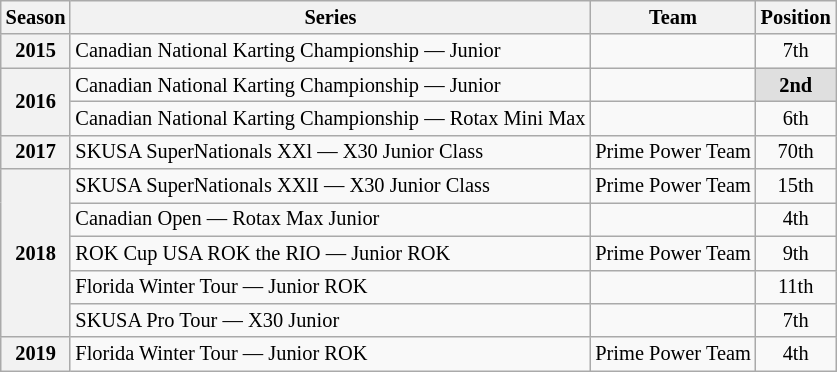<table class="wikitable" style="font-size: 85%; text-align:center">
<tr>
<th>Season</th>
<th>Series</th>
<th>Team</th>
<th>Position</th>
</tr>
<tr>
<th>2015</th>
<td align="left">Canadian National Karting Championship — Junior</td>
<td align="left"></td>
<td>7th</td>
</tr>
<tr>
<th rowspan="2">2016</th>
<td align="left">Canadian National Karting Championship — Junior</td>
<td align="left"></td>
<td style="background:#DFDFDF;"><strong>2nd</strong></td>
</tr>
<tr>
<td align="left">Canadian National Karting Championship — Rotax Mini Max</td>
<td align="left"></td>
<td>6th</td>
</tr>
<tr>
<th>2017</th>
<td align="left">SKUSA SuperNationals XXl — X30 Junior Class</td>
<td align="left">Prime Power Team</td>
<td>70th</td>
</tr>
<tr>
<th rowspan="5">2018</th>
<td align="left">SKUSA SuperNationals XXlI — X30 Junior Class</td>
<td align="left">Prime Power Team</td>
<td>15th</td>
</tr>
<tr>
<td align="left">Canadian Open — Rotax Max Junior</td>
<td align="left"></td>
<td>4th</td>
</tr>
<tr>
<td align="left">ROK Cup USA ROK the RIO — Junior ROK</td>
<td align="left">Prime Power Team</td>
<td>9th</td>
</tr>
<tr>
<td align="left">Florida Winter Tour — Junior ROK</td>
<td align="left"></td>
<td>11th</td>
</tr>
<tr>
<td align="left">SKUSA Pro Tour — X30 Junior</td>
<td align="left"></td>
<td>7th</td>
</tr>
<tr>
<th>2019</th>
<td align="left">Florida Winter Tour — Junior ROK</td>
<td align="left">Prime Power Team</td>
<td>4th</td>
</tr>
</table>
